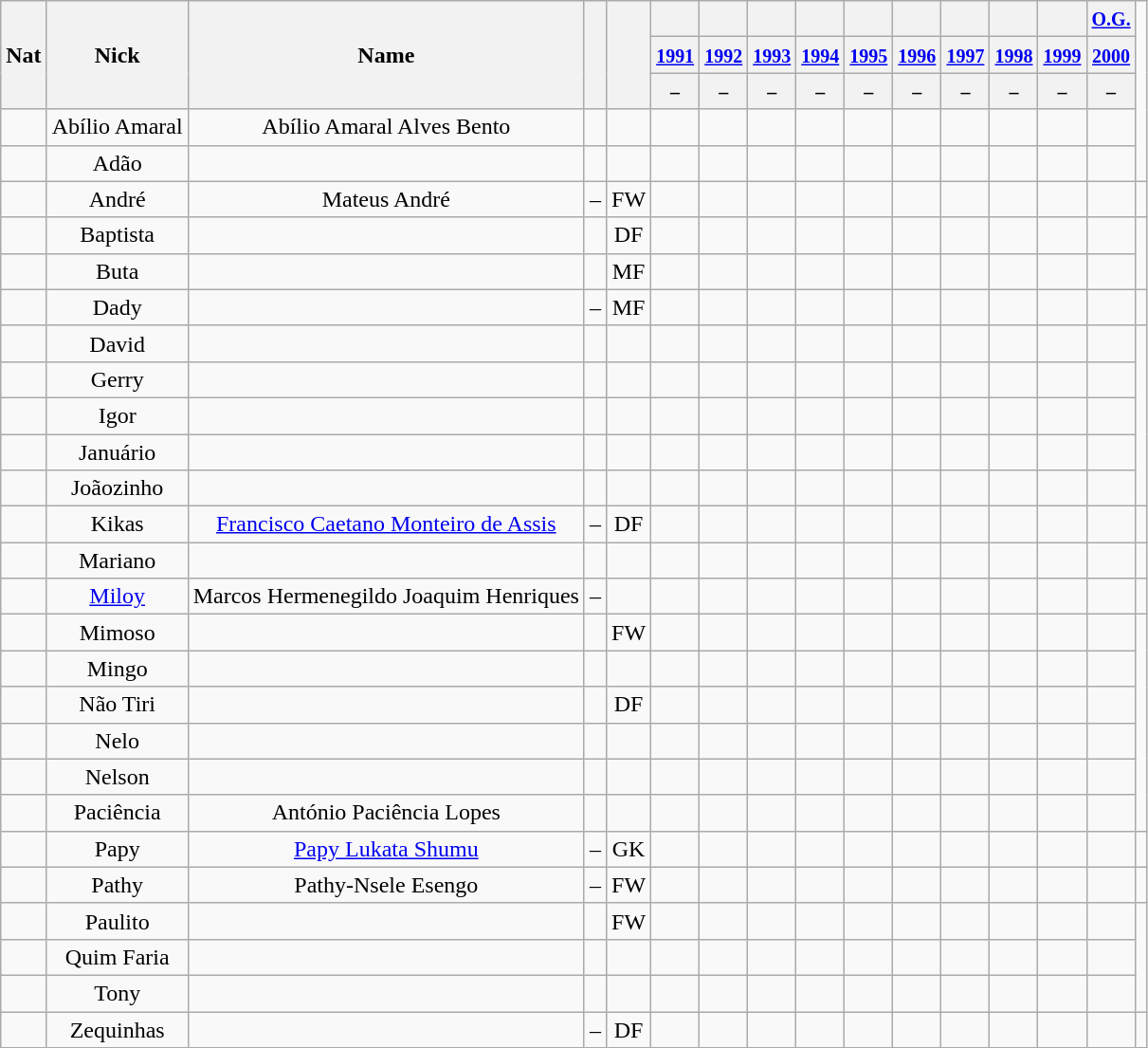<table class="wikitable plainrowheaders sortable" style="text-align:center">
<tr>
<th scope="col" rowspan="3">Nat</th>
<th scope="col" rowspan="3">Nick</th>
<th scope="col" rowspan="3">Name</th>
<th scope="col" rowspan="3"></th>
<th scope="col" rowspan="3"></th>
<th colspan="1"><small></small></th>
<th colspan="1"><small></small></th>
<th colspan="1"><small></small></th>
<th colspan="1"><small></small></th>
<th colspan="1"><small></small></th>
<th colspan="1"><small></small></th>
<th colspan="1"><small></small></th>
<th colspan="1"><small></small></th>
<th colspan="1"><small></small></th>
<th colspan="1"><small><a href='#'>O.G.</a></small></th>
</tr>
<tr>
<th colspan="1"><small><a href='#'>1991</a></small></th>
<th colspan="1"><small><a href='#'>1992</a></small></th>
<th colspan="1"><small><a href='#'>1993</a></small></th>
<th colspan="1"><small><a href='#'>1994</a></small></th>
<th colspan="1"><small><a href='#'>1995</a></small></th>
<th colspan="1"><small><a href='#'>1996</a></small></th>
<th colspan="1"><small><a href='#'>1997</a></small></th>
<th colspan="1"><small><a href='#'>1998</a></small></th>
<th colspan="1"><small><a href='#'>1999</a></small></th>
<th colspan="1"><small><a href='#'>2000</a></small></th>
</tr>
<tr>
<th scope="col" rowspan="1"><small>–</small></th>
<th scope="col" rowspan="1"><small>–</small></th>
<th scope="col" rowspan="1"><small>–</small></th>
<th scope="col" rowspan="1"><small>–</small></th>
<th scope="col" rowspan="1"><small>–</small></th>
<th scope="col" rowspan="1"><small>–</small></th>
<th scope="col" rowspan="1"><small>–</small></th>
<th scope="col" rowspan="1"><small>–</small></th>
<th scope="col" rowspan="1"><small>–</small></th>
<th scope="col" rowspan="1"><small>–</small></th>
</tr>
<tr>
<td></td>
<td>Abílio Amaral</td>
<td>Abílio Amaral Alves Bento</td>
<td></td>
<td></td>
<td></td>
<td></td>
<td></td>
<td></td>
<td></td>
<td></td>
<td></td>
<td></td>
<td></td>
<td></td>
</tr>
<tr>
<td></td>
<td>Adão</td>
<td></td>
<td></td>
<td></td>
<td></td>
<td></td>
<td></td>
<td></td>
<td></td>
<td></td>
<td></td>
<td></td>
<td></td>
<td></td>
</tr>
<tr>
<td></td>
<td>André</td>
<td>Mateus André</td>
<td data-sort-value="99">–</td>
<td>FW</td>
<td></td>
<td></td>
<td></td>
<td></td>
<td></td>
<td></td>
<td></td>
<td></td>
<td></td>
<td></td>
<td></td>
</tr>
<tr>
<td></td>
<td>Baptista</td>
<td></td>
<td></td>
<td data-sort-value="2">DF</td>
<td></td>
<td></td>
<td></td>
<td></td>
<td></td>
<td></td>
<td></td>
<td></td>
<td></td>
<td></td>
</tr>
<tr>
<td></td>
<td>Buta</td>
<td></td>
<td></td>
<td data-sort-value="3">MF</td>
<td></td>
<td></td>
<td></td>
<td></td>
<td></td>
<td></td>
<td></td>
<td></td>
<td></td>
<td></td>
</tr>
<tr>
<td></td>
<td>Dady</td>
<td></td>
<td data-sort-value="99">–</td>
<td data-sort-value="3">MF</td>
<td></td>
<td></td>
<td></td>
<td></td>
<td></td>
<td></td>
<td></td>
<td></td>
<td></td>
<td></td>
<td></td>
</tr>
<tr>
<td></td>
<td>David</td>
<td></td>
<td></td>
<td></td>
<td></td>
<td></td>
<td></td>
<td></td>
<td></td>
<td></td>
<td></td>
<td></td>
<td></td>
<td></td>
</tr>
<tr>
<td></td>
<td>Gerry</td>
<td></td>
<td></td>
<td></td>
<td></td>
<td></td>
<td></td>
<td></td>
<td></td>
<td></td>
<td></td>
<td></td>
<td></td>
<td></td>
</tr>
<tr>
<td></td>
<td>Igor</td>
<td></td>
<td></td>
<td></td>
<td></td>
<td></td>
<td></td>
<td></td>
<td></td>
<td></td>
<td></td>
<td></td>
<td></td>
<td></td>
</tr>
<tr>
<td></td>
<td>Januário</td>
<td></td>
<td></td>
<td></td>
<td></td>
<td></td>
<td></td>
<td></td>
<td></td>
<td></td>
<td></td>
<td></td>
<td></td>
<td></td>
</tr>
<tr>
<td></td>
<td data-sort-value="Joaozinho">Joãozinho</td>
<td></td>
<td></td>
<td></td>
<td></td>
<td></td>
<td></td>
<td></td>
<td></td>
<td></td>
<td></td>
<td></td>
<td></td>
<td></td>
</tr>
<tr>
<td></td>
<td>Kikas</td>
<td><a href='#'>Francisco Caetano Monteiro de Assis</a></td>
<td data-sort-value="99">–</td>
<td data-sort-value="2">DF</td>
<td></td>
<td></td>
<td></td>
<td></td>
<td></td>
<td></td>
<td></td>
<td></td>
<td></td>
<td></td>
<td></td>
</tr>
<tr>
<td></td>
<td>Mariano</td>
<td></td>
<td></td>
<td></td>
<td></td>
<td></td>
<td></td>
<td></td>
<td></td>
<td></td>
<td></td>
<td></td>
<td></td>
<td></td>
</tr>
<tr>
<td></td>
<td><a href='#'>Miloy</a></td>
<td>Marcos Hermenegildo Joaquim Henriques</td>
<td data-sort-value="99">–</td>
<td data-sort-value="3"></td>
<td></td>
<td></td>
<td></td>
<td></td>
<td></td>
<td></td>
<td></td>
<td></td>
<td></td>
<td></td>
<td></td>
</tr>
<tr>
<td></td>
<td>Mimoso</td>
<td></td>
<td></td>
<td>FW</td>
<td></td>
<td></td>
<td></td>
<td></td>
<td></td>
<td></td>
<td></td>
<td></td>
<td></td>
<td></td>
</tr>
<tr>
<td></td>
<td>Mingo</td>
<td></td>
<td></td>
<td></td>
<td></td>
<td></td>
<td></td>
<td></td>
<td></td>
<td></td>
<td></td>
<td></td>
<td></td>
<td></td>
</tr>
<tr>
<td></td>
<td data-sort-value="Nao">Não Tiri</td>
<td></td>
<td></td>
<td data-sort-value="2">DF</td>
<td></td>
<td></td>
<td></td>
<td></td>
<td></td>
<td></td>
<td></td>
<td></td>
<td></td>
<td></td>
</tr>
<tr>
<td></td>
<td>Nelo</td>
<td></td>
<td></td>
<td></td>
<td></td>
<td></td>
<td></td>
<td></td>
<td></td>
<td></td>
<td></td>
<td></td>
<td></td>
<td></td>
</tr>
<tr>
<td></td>
<td>Nelson</td>
<td></td>
<td></td>
<td></td>
<td></td>
<td></td>
<td></td>
<td></td>
<td></td>
<td></td>
<td></td>
<td></td>
<td></td>
<td></td>
</tr>
<tr>
<td></td>
<td>Paciência</td>
<td>António Paciência Lopes</td>
<td></td>
<td></td>
<td></td>
<td></td>
<td></td>
<td></td>
<td></td>
<td></td>
<td></td>
<td></td>
<td></td>
<td></td>
</tr>
<tr>
<td></td>
<td>Papy</td>
<td><a href='#'>Papy Lukata Shumu</a></td>
<td data-sort-value="99">–</td>
<td data-sort-value="1">GK</td>
<td></td>
<td></td>
<td></td>
<td></td>
<td></td>
<td></td>
<td></td>
<td></td>
<td></td>
<td></td>
<td></td>
</tr>
<tr>
<td></td>
<td>Pathy</td>
<td>Pathy-Nsele Esengo</td>
<td data-sort-value="99">–</td>
<td>FW</td>
<td></td>
<td></td>
<td></td>
<td></td>
<td></td>
<td></td>
<td></td>
<td></td>
<td></td>
<td></td>
<td></td>
</tr>
<tr>
<td></td>
<td>Paulito</td>
<td></td>
<td></td>
<td>FW</td>
<td></td>
<td></td>
<td></td>
<td></td>
<td></td>
<td></td>
<td></td>
<td></td>
<td></td>
<td></td>
</tr>
<tr>
<td></td>
<td>Quim Faria</td>
<td></td>
<td></td>
<td></td>
<td></td>
<td></td>
<td></td>
<td></td>
<td></td>
<td></td>
<td></td>
<td></td>
<td></td>
<td></td>
</tr>
<tr>
<td></td>
<td>Tony</td>
<td></td>
<td></td>
<td></td>
<td></td>
<td></td>
<td></td>
<td></td>
<td></td>
<td></td>
<td></td>
<td></td>
<td></td>
<td></td>
</tr>
<tr>
<td></td>
<td>Zequinhas</td>
<td></td>
<td data-sort-value="99">–</td>
<td data-sort-value="2">DF</td>
<td></td>
<td></td>
<td></td>
<td></td>
<td></td>
<td></td>
<td></td>
<td></td>
<td></td>
<td></td>
<td></td>
</tr>
</table>
